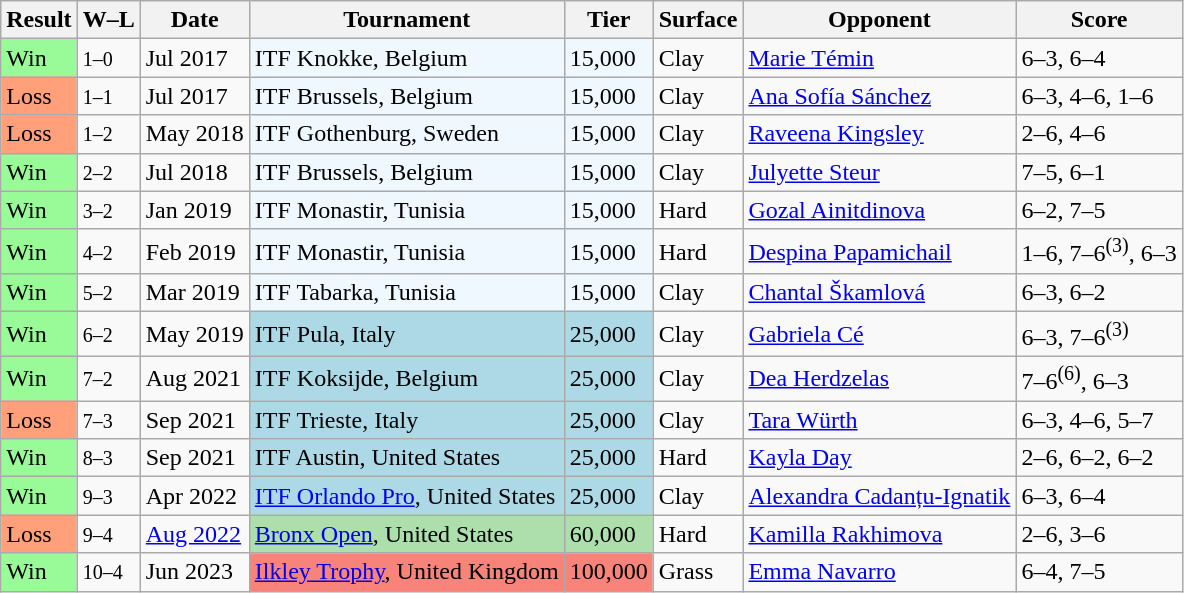<table class="sortable wikitable">
<tr>
<th>Result</th>
<th class="unsortable">W–L</th>
<th>Date</th>
<th>Tournament</th>
<th>Tier</th>
<th>Surface</th>
<th>Opponent</th>
<th class="unsortable">Score</th>
</tr>
<tr>
<td style="background:#98fb98;">Win</td>
<td><small>1–0</small></td>
<td>Jul 2017</td>
<td style="background:#f0f8ff;">ITF Knokke, Belgium</td>
<td style="background:#f0f8ff;">15,000</td>
<td>Clay</td>
<td> <a href='#'>Marie Témin</a></td>
<td>6–3, 6–4</td>
</tr>
<tr>
<td style="background:#ffa07a;">Loss</td>
<td><small>1–1</small></td>
<td>Jul 2017</td>
<td style="background:#f0f8ff;">ITF Brussels, Belgium</td>
<td style="background:#f0f8ff;">15,000</td>
<td>Clay</td>
<td> <a href='#'>Ana Sofía Sánchez</a></td>
<td>6–3, 4–6, 1–6</td>
</tr>
<tr>
<td style="background:#ffa07a;">Loss</td>
<td><small>1–2</small></td>
<td>May 2018</td>
<td style="background:#f0f8ff;">ITF Gothenburg, Sweden</td>
<td style="background:#f0f8ff;">15,000</td>
<td>Clay</td>
<td> <a href='#'>Raveena Kingsley</a></td>
<td>2–6, 4–6</td>
</tr>
<tr>
<td style="background:#98fb98;">Win</td>
<td><small>2–2</small></td>
<td>Jul 2018</td>
<td style="background:#f0f8ff;">ITF Brussels, Belgium</td>
<td style="background:#f0f8ff;">15,000</td>
<td>Clay</td>
<td> <a href='#'>Julyette Steur</a></td>
<td>7–5, 6–1</td>
</tr>
<tr>
<td style="background:#98fb98;">Win</td>
<td><small>3–2</small></td>
<td>Jan 2019</td>
<td style="background:#f0f8ff;">ITF Monastir, Tunisia</td>
<td style="background:#f0f8ff;">15,000</td>
<td>Hard</td>
<td> <a href='#'>Gozal Ainitdinova</a></td>
<td>6–2, 7–5</td>
</tr>
<tr>
<td style="background:#98fb98;">Win</td>
<td><small>4–2</small></td>
<td>Feb 2019</td>
<td style="background:#f0f8ff;">ITF Monastir, Tunisia</td>
<td style="background:#f0f8ff;">15,000</td>
<td>Hard</td>
<td> <a href='#'>Despina Papamichail</a></td>
<td>1–6, 7–6<sup>(3)</sup>, 6–3</td>
</tr>
<tr>
<td style="background:#98fb98;">Win</td>
<td><small>5–2</small></td>
<td>Mar 2019</td>
<td style="background:#f0f8ff;">ITF Tabarka, Tunisia</td>
<td style="background:#f0f8ff;">15,000</td>
<td>Clay</td>
<td> <a href='#'>Chantal Škamlová</a></td>
<td>6–3, 6–2</td>
</tr>
<tr>
<td style="background:#98fb98;">Win</td>
<td><small>6–2</small></td>
<td>May 2019</td>
<td style="background:lightblue;">ITF Pula, Italy</td>
<td style="background:lightblue;">25,000</td>
<td>Clay</td>
<td> <a href='#'>Gabriela Cé</a></td>
<td>6–3, 7–6<sup>(3)</sup></td>
</tr>
<tr>
<td style="background:#98fb98;">Win</td>
<td><small>7–2</small></td>
<td>Aug 2021</td>
<td style="background:lightblue;">ITF Koksijde, Belgium</td>
<td style="background:lightblue;">25,000</td>
<td>Clay</td>
<td> <a href='#'>Dea Herdzelas</a></td>
<td>7–6<sup>(6)</sup>, 6–3</td>
</tr>
<tr>
<td style="background:#ffa07a;">Loss</td>
<td><small>7–3</small></td>
<td>Sep 2021</td>
<td style="background:lightblue;">ITF Trieste, Italy</td>
<td style="background:lightblue;">25,000</td>
<td>Clay</td>
<td> <a href='#'>Tara Würth</a></td>
<td>6–3, 4–6, 5–7</td>
</tr>
<tr>
<td style="background:#98fb98;">Win</td>
<td><small>8–3</small></td>
<td>Sep 2021</td>
<td style="background:lightblue;">ITF Austin, United States</td>
<td style="background:lightblue;">25,000</td>
<td>Hard</td>
<td> <a href='#'>Kayla Day</a></td>
<td>2–6, 6–2, 6–2</td>
</tr>
<tr>
<td style="background:#98fb98;">Win</td>
<td><small>9–3</small></td>
<td>Apr 2022</td>
<td style="background:lightblue;"><a href='#'>ITF Orlando Pro</a>, United States</td>
<td style="background:lightblue;">25,000</td>
<td>Clay</td>
<td> <a href='#'>Alexandra Cadanțu-Ignatik</a></td>
<td>6–3, 6–4</td>
</tr>
<tr>
<td style="background:#ffa07a;">Loss</td>
<td><small>9–4</small></td>
<td><a href='#'>Aug 2022</a></td>
<td bgcolor=addfad><a href='#'>Bronx Open</a>, United States</td>
<td bgcolor=addfad>60,000</td>
<td>Hard</td>
<td> <a href='#'>Kamilla Rakhimova</a></td>
<td>2–6, 3–6</td>
</tr>
<tr>
<td style="background:#98fb98;">Win</td>
<td><small>10–4</small></td>
<td>Jun 2023</td>
<td style="background:#f88379;"><a href='#'>Ilkley Trophy</a>, United Kingdom</td>
<td style="background:#f88379;">100,000</td>
<td>Grass</td>
<td> <a href='#'>Emma Navarro</a></td>
<td>6–4, 7–5</td>
</tr>
</table>
